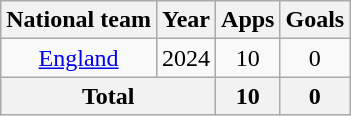<table class="wikitable" style="text-align: center;">
<tr>
<th>National team</th>
<th>Year</th>
<th>Apps</th>
<th>Goals</th>
</tr>
<tr>
<td><a href='#'>England</a></td>
<td>2024</td>
<td>10</td>
<td>0</td>
</tr>
<tr>
<th colspan="2">Total</th>
<th>10</th>
<th>0</th>
</tr>
</table>
